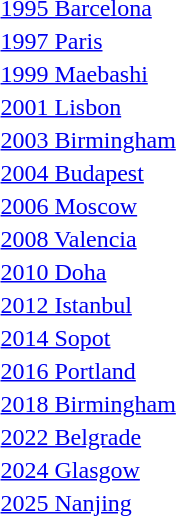<table>
<tr>
<td><a href='#'>1995 Barcelona</a><br></td>
<td></td>
<td></td>
<td></td>
</tr>
<tr>
<td><a href='#'>1997 Paris</a><br></td>
<td></td>
<td></td>
<td></td>
</tr>
<tr>
<td><a href='#'>1999 Maebashi</a><br></td>
<td></td>
<td></td>
<td></td>
</tr>
<tr>
<td><a href='#'>2001 Lisbon</a><br></td>
<td></td>
<td></td>
<td></td>
</tr>
<tr>
<td><a href='#'>2003 Birmingham</a><br></td>
<td></td>
<td></td>
<td></td>
</tr>
<tr>
<td><a href='#'>2004 Budapest</a><br></td>
<td></td>
<td></td>
<td></td>
</tr>
<tr>
<td><a href='#'>2006 Moscow</a><br></td>
<td></td>
<td></td>
<td></td>
</tr>
<tr>
<td><a href='#'>2008 Valencia</a><br></td>
<td></td>
<td></td>
<td></td>
</tr>
<tr>
<td><a href='#'>2010 Doha</a><br></td>
<td></td>
<td></td>
<td></td>
</tr>
<tr>
<td><a href='#'>2012 Istanbul</a><br></td>
<td></td>
<td></td>
<td></td>
</tr>
<tr>
<td><a href='#'>2014 Sopot</a><br></td>
<td></td>
<td></td>
<td></td>
</tr>
<tr>
<td><a href='#'>2016 Portland</a><br></td>
<td></td>
<td></td>
<td></td>
</tr>
<tr>
<td><a href='#'>2018 Birmingham</a><br></td>
<td></td>
<td></td>
<td></td>
</tr>
<tr>
<td><a href='#'>2022 Belgrade</a><br></td>
<td></td>
<td></td>
<td></td>
</tr>
<tr>
<td><a href='#'>2024 Glasgow</a><br></td>
<td></td>
<td></td>
<td></td>
</tr>
<tr>
<td><a href='#'>2025 Nanjing</a><br></td>
<td></td>
<td></td>
<td></td>
</tr>
</table>
